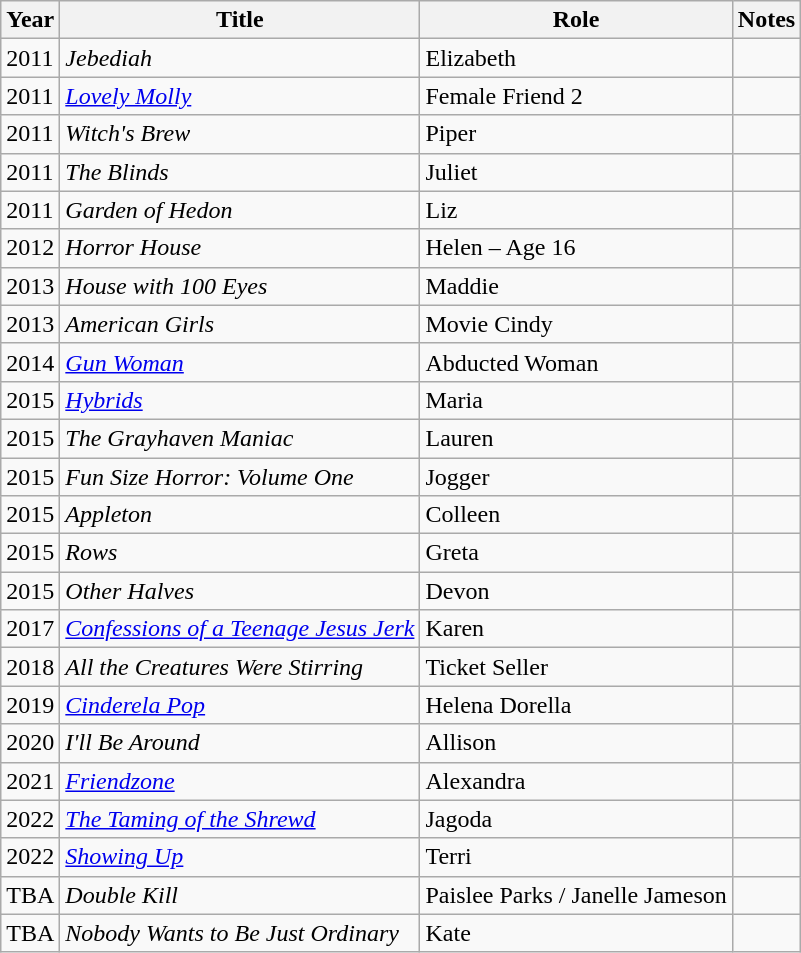<table class="wikitable sortable">
<tr>
<th>Year</th>
<th>Title</th>
<th>Role</th>
<th>Notes</th>
</tr>
<tr>
<td>2011</td>
<td><em>Jebediah</em></td>
<td>Elizabeth</td>
<td></td>
</tr>
<tr>
<td>2011</td>
<td><em><a href='#'>Lovely Molly</a></em></td>
<td>Female Friend 2</td>
<td></td>
</tr>
<tr>
<td>2011</td>
<td><em>Witch's Brew</em></td>
<td>Piper</td>
<td></td>
</tr>
<tr>
<td>2011</td>
<td><em>The Blinds</em></td>
<td>Juliet</td>
<td></td>
</tr>
<tr>
<td>2011</td>
<td><em>Garden of Hedon</em></td>
<td>Liz</td>
<td></td>
</tr>
<tr>
<td>2012</td>
<td><em>Horror House</em></td>
<td>Helen – Age 16</td>
<td></td>
</tr>
<tr>
<td>2013</td>
<td><em>House with 100 Eyes</em></td>
<td>Maddie</td>
<td></td>
</tr>
<tr>
<td>2013</td>
<td><em>American Girls</em></td>
<td>Movie Cindy</td>
<td></td>
</tr>
<tr>
<td>2014</td>
<td><em><a href='#'>Gun Woman</a></em></td>
<td>Abducted Woman</td>
<td></td>
</tr>
<tr>
<td>2015</td>
<td><a href='#'><em>Hybrids</em></a></td>
<td>Maria</td>
<td></td>
</tr>
<tr>
<td>2015</td>
<td><em>The Grayhaven Maniac</em></td>
<td>Lauren</td>
<td></td>
</tr>
<tr>
<td>2015</td>
<td><em>Fun Size Horror: Volume One</em></td>
<td>Jogger</td>
<td></td>
</tr>
<tr>
<td>2015</td>
<td><em>Appleton</em></td>
<td>Colleen</td>
<td></td>
</tr>
<tr>
<td>2015</td>
<td><em>Rows</em></td>
<td>Greta</td>
<td></td>
</tr>
<tr>
<td>2015</td>
<td><em>Other Halves</em></td>
<td>Devon</td>
<td></td>
</tr>
<tr>
<td>2017</td>
<td><em><a href='#'>Confessions of a Teenage Jesus Jerk</a></em></td>
<td>Karen</td>
<td></td>
</tr>
<tr>
<td>2018</td>
<td><em>All the Creatures Were Stirring</em></td>
<td>Ticket Seller</td>
<td></td>
</tr>
<tr>
<td>2019</td>
<td><em><a href='#'>Cinderela Pop</a></em></td>
<td>Helena Dorella</td>
<td></td>
</tr>
<tr>
<td>2020</td>
<td><em>I'll Be Around</em></td>
<td>Allison</td>
<td></td>
</tr>
<tr>
<td>2021</td>
<td><a href='#'><em>Friendzone</em></a></td>
<td>Alexandra</td>
<td></td>
</tr>
<tr>
<td>2022</td>
<td><em><a href='#'>The Taming of the Shrewd</a></em></td>
<td>Jagoda</td>
<td></td>
</tr>
<tr>
<td>2022</td>
<td><a href='#'><em>Showing Up</em></a></td>
<td>Terri</td>
<td></td>
</tr>
<tr>
<td>TBA</td>
<td><em>Double Kill</em></td>
<td>Paislee Parks / Janelle Jameson</td>
<td></td>
</tr>
<tr>
<td>TBA</td>
<td><em>Nobody Wants to Be Just Ordinary</em></td>
<td>Kate</td>
<td></td>
</tr>
</table>
